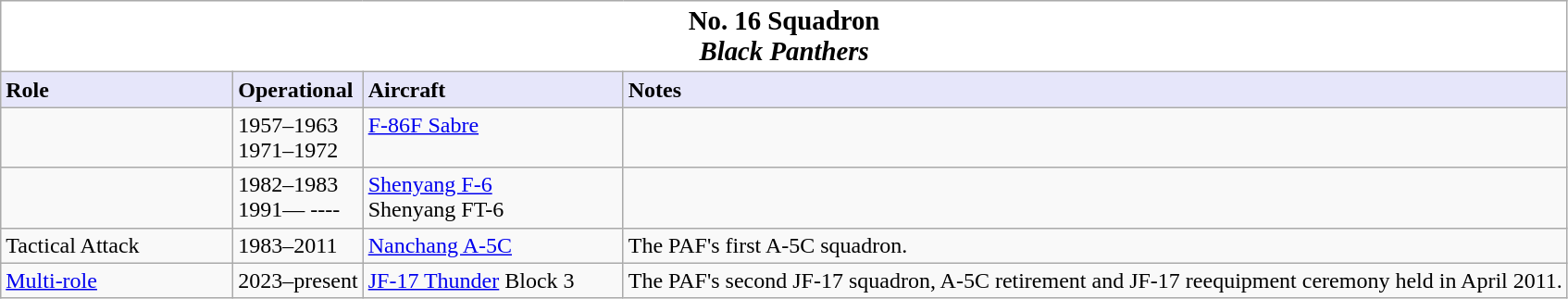<table class="wikitable">
<tr>
<th style="text-align: middle; background: white;" colspan="4"><big>No. 16 Squadron <br><em>Black Panthers</em></big></th>
</tr>
<tr>
<th style="text-align: left; background: lavender;" width="160">Role</th>
<th style="text-align: left; background: lavender;" width=" ">Operational</th>
<th style="text-align: left; background: lavender;" width="180">Aircraft</th>
<th style="text-align: left; background: lavender;" width=" ">Notes</th>
</tr>
<tr valign="top">
<td></td>
<td>1957–1963<br>1971–1972</td>
<td><a href='#'>F-86F Sabre</a></td>
<td></td>
</tr>
<tr>
<td></td>
<td>1982–1983 <br> 1991— ----</td>
<td><a href='#'>Shenyang F-6</a><br>Shenyang FT-6</td>
<td></td>
</tr>
<tr>
<td>Tactical Attack</td>
<td>1983–2011</td>
<td><a href='#'>Nanchang A-5C</a></td>
<td>The PAF's first A-5C squadron.</td>
</tr>
<tr>
<td><a href='#'>Multi-role</a></td>
<td>2023–present</td>
<td><a href='#'>JF-17 Thunder</a> Block 3<br></td>
<td>The PAF's second JF-17 squadron, A-5C retirement and JF-17 reequipment ceremony held in April 2011.</td>
</tr>
</table>
